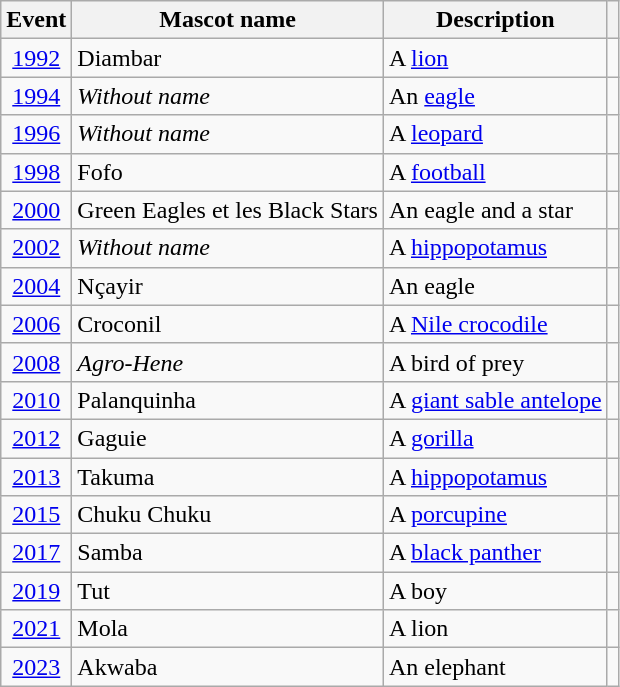<table class="wikitable">
<tr>
<th>Event</th>
<th>Mascot name</th>
<th>Description</th>
<th></th>
</tr>
<tr>
<td align=center><a href='#'>1992</a></td>
<td>Diambar</td>
<td>A <a href='#'>lion</a></td>
<td></td>
</tr>
<tr>
<td align=center><a href='#'>1994</a></td>
<td><em>Without name</em></td>
<td>An <a href='#'>eagle</a></td>
<td></td>
</tr>
<tr>
<td align=center><a href='#'>1996</a></td>
<td><em>Without name</em></td>
<td>A <a href='#'>leopard</a></td>
<td></td>
</tr>
<tr>
<td align=center><a href='#'>1998</a></td>
<td>Fofo</td>
<td>A <a href='#'>football</a></td>
<td></td>
</tr>
<tr>
<td align=center><a href='#'>2000</a></td>
<td>Green Eagles et les Black Stars</td>
<td>An eagle and a star</td>
<td></td>
</tr>
<tr>
<td align=center><a href='#'>2002</a></td>
<td><em>Without name</em></td>
<td>A <a href='#'>hippopotamus</a></td>
<td></td>
</tr>
<tr>
<td align=center><a href='#'>2004</a></td>
<td>Nçayir</td>
<td>An eagle</td>
<td></td>
</tr>
<tr>
<td align=center><a href='#'>2006</a></td>
<td>Croconil</td>
<td>A <a href='#'>Nile crocodile</a></td>
<td></td>
</tr>
<tr>
<td align=center><a href='#'>2008</a></td>
<td><em>Agro-Hene</em></td>
<td>A bird of prey</td>
<td></td>
</tr>
<tr>
<td align=center><a href='#'>2010</a></td>
<td>Palanquinha</td>
<td>A <a href='#'>giant sable antelope</a></td>
<td></td>
</tr>
<tr>
<td align=center><a href='#'>2012</a></td>
<td>Gaguie</td>
<td>A <a href='#'>gorilla</a></td>
<td></td>
</tr>
<tr>
<td align=center><a href='#'>2013</a></td>
<td>Takuma</td>
<td>A <a href='#'>hippopotamus</a></td>
<td></td>
</tr>
<tr>
<td align=center><a href='#'>2015</a></td>
<td>Chuku Chuku</td>
<td>A <a href='#'>porcupine</a></td>
<td></td>
</tr>
<tr>
<td align=center><a href='#'>2017</a></td>
<td>Samba</td>
<td>A <a href='#'>black panther</a></td>
<td></td>
</tr>
<tr>
<td align=center><a href='#'>2019</a></td>
<td>Tut</td>
<td>A boy</td>
<td></td>
</tr>
<tr>
<td align=center><a href='#'>2021</a></td>
<td>Mola</td>
<td>A lion</td>
<td></td>
</tr>
<tr>
<td align=center><a href='#'>2023</a></td>
<td>Akwaba</td>
<td>An elephant</td>
<td></td>
</tr>
</table>
